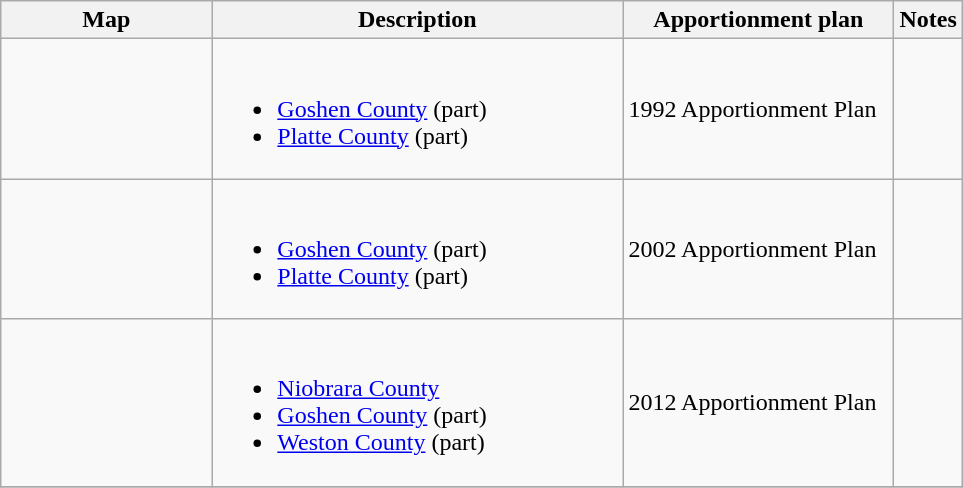<table class="wikitable sortable">
<tr>
<th style="width:100pt;">Map</th>
<th style="width:200pt;">Description</th>
<th style="width:130pt;">Apportionment plan</th>
<th style="width:15pt;">Notes</th>
</tr>
<tr>
<td></td>
<td><br><ul><li><a href='#'>Goshen County</a> (part)</li><li><a href='#'>Platte County</a> (part)</li></ul></td>
<td>1992 Apportionment Plan</td>
<td></td>
</tr>
<tr>
<td></td>
<td><br><ul><li><a href='#'>Goshen County</a> (part)</li><li><a href='#'>Platte County</a> (part)</li></ul></td>
<td>2002 Apportionment Plan</td>
<td></td>
</tr>
<tr>
<td></td>
<td><br><ul><li><a href='#'>Niobrara County</a></li><li><a href='#'>Goshen County</a> (part)</li><li><a href='#'>Weston County</a> (part)</li></ul></td>
<td>2012 Apportionment Plan</td>
<td></td>
</tr>
<tr>
</tr>
</table>
